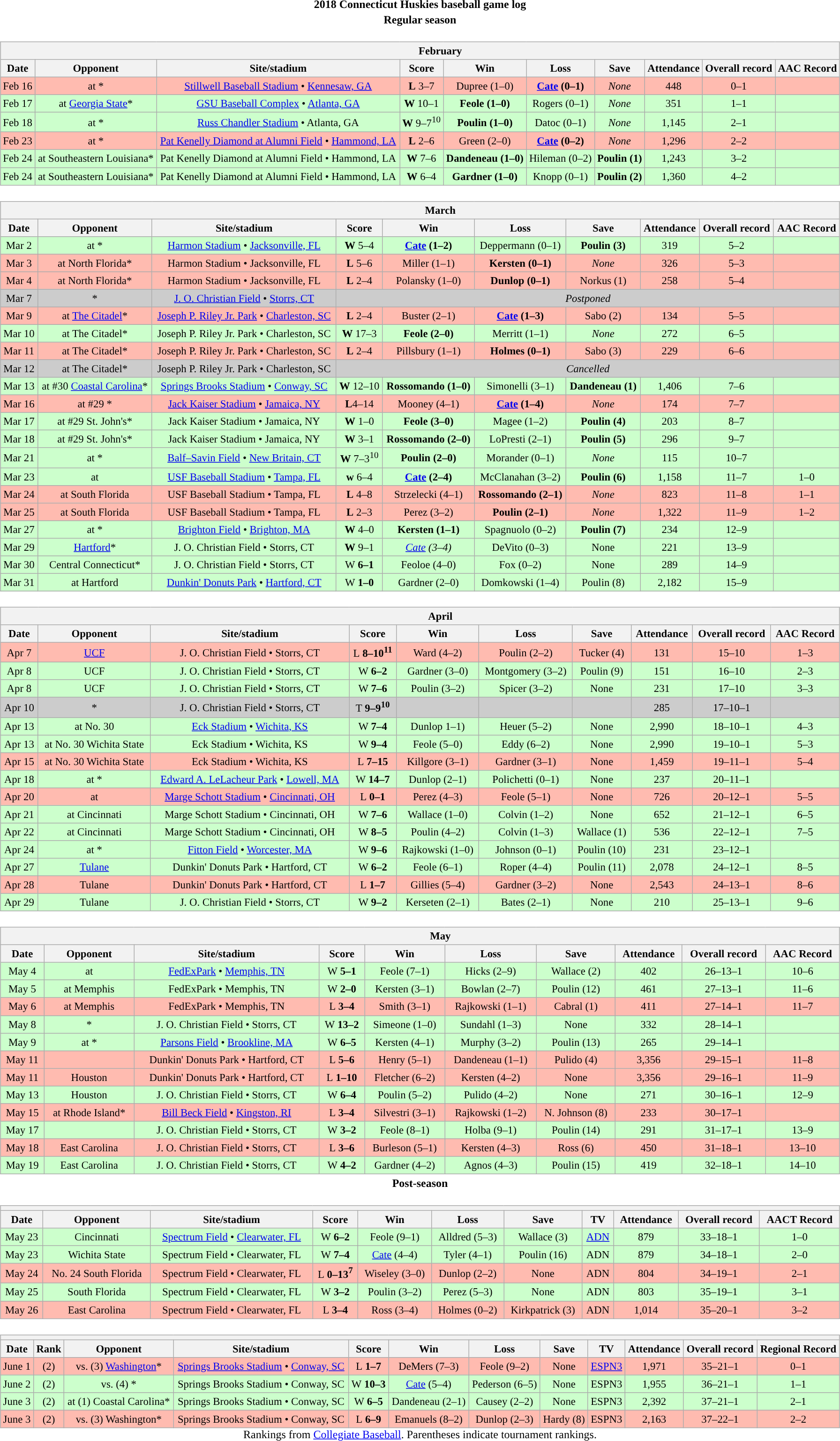<table class="toccolours" width=95% style="clear:both; margin:1.5em auto; text-align:center;">
<tr>
<th colspan=2>2018 Connecticut Huskies baseball game log</th>
</tr>
<tr>
<th colspan=2>Regular season</th>
</tr>
<tr valign="top">
<td><br><table class="wikitable collapsible collapsed" style="margin:auto; width:100%; text-align:center; font-size:95%">
<tr>
<th colspan=12 style="padding-left:4em;">February</th>
</tr>
<tr>
<th>Date</th>
<th>Opponent</th>
<th>Site/stadium</th>
<th>Score</th>
<th>Win</th>
<th>Loss</th>
<th>Save</th>
<th>Attendance</th>
<th>Overall record</th>
<th>AAC Record</th>
</tr>
<tr bgcolor=ffbbb>
<td>Feb 16</td>
<td>at *</td>
<td><a href='#'>Stillwell Baseball Stadium</a> • <a href='#'>Kennesaw, GA</a></td>
<td><strong>L</strong> 3–7</td>
<td>Dupree (1–0)</td>
<td><strong><a href='#'>Cate</a> (0–1)</strong></td>
<td><em>None</em></td>
<td>448</td>
<td>0–1</td>
<td></td>
</tr>
<tr bgcolor=ccffcc>
<td>Feb 17</td>
<td>at <a href='#'>Georgia State</a>*</td>
<td><a href='#'>GSU Baseball Complex</a> • <a href='#'>Atlanta, GA</a></td>
<td><strong>W</strong> 10–1</td>
<td><strong>Feole (1–0)</strong></td>
<td>Rogers (0–1)</td>
<td><em>None</em></td>
<td>351</td>
<td>1–1</td>
<td></td>
</tr>
<tr bgcolor=ccffcc>
<td>Feb 18</td>
<td>at *</td>
<td><a href='#'>Russ Chandler Stadium</a> • Atlanta, GA</td>
<td><strong>W</strong> 9–7<sup>10</sup></td>
<td><strong>Poulin (1–0)</strong></td>
<td>Datoc (0–1)</td>
<td><em>None</em></td>
<td>1,145</td>
<td>2–1</td>
<td></td>
</tr>
<tr bgcolor=ffbbb>
<td>Feb 23</td>
<td>at *</td>
<td><a href='#'>Pat Kenelly Diamond at Alumni Field</a> • <a href='#'>Hammond, LA</a></td>
<td><strong>L</strong> 2–6</td>
<td>Green (2–0)</td>
<td><strong><a href='#'>Cate</a> (0–2)</strong></td>
<td><em>None</em></td>
<td>1,296</td>
<td>2–2</td>
<td></td>
</tr>
<tr bgcolor=ccffcc>
<td>Feb 24</td>
<td>at Southeastern Louisiana*</td>
<td>Pat Kenelly Diamond at Alumni Field • Hammond, LA</td>
<td><strong>W</strong> 7–6</td>
<td><strong>Dandeneau (1–0)</strong></td>
<td>Hileman (0–2)</td>
<td><strong>Poulin (1)</strong></td>
<td>1,243</td>
<td>3–2</td>
<td></td>
</tr>
<tr bgcolor=ccffcc>
<td>Feb 24</td>
<td>at Southeastern Louisiana*</td>
<td>Pat Kenelly Diamond at Alumni Field • Hammond, LA</td>
<td><strong>W</strong> 6–4</td>
<td><strong>Gardner (1–0)</strong></td>
<td>Knopp (0–1)</td>
<td><strong>Poulin (2)</strong></td>
<td>1,360</td>
<td>4–2</td>
<td></td>
</tr>
</table>
</td>
</tr>
<tr>
<td><br><table class="wikitable collapsible collapsed" style="margin:auto; width:100%; text-align:center; font-size:95%">
<tr>
<th colspan=12 style="padding-left:4em;">March</th>
</tr>
<tr>
<th>Date</th>
<th>Opponent</th>
<th>Site/stadium</th>
<th>Score</th>
<th>Win</th>
<th>Loss</th>
<th>Save</th>
<th>Attendance</th>
<th>Overall record</th>
<th>AAC Record</th>
</tr>
<tr bgcolor=ccffcc>
<td>Mar 2</td>
<td>at *</td>
<td><a href='#'>Harmon Stadium</a> • <a href='#'>Jacksonville, FL</a></td>
<td><strong>W</strong> 5–4</td>
<td><strong><a href='#'>Cate</a> (1–2)</strong></td>
<td>Deppermann (0–1)</td>
<td><strong>Poulin (3)</strong></td>
<td>319</td>
<td>5–2</td>
<td></td>
</tr>
<tr bgcolor=ffbbb>
<td>Mar 3</td>
<td>at North Florida*</td>
<td>Harmon Stadium • Jacksonville, FL</td>
<td><strong>L</strong> 5–6</td>
<td>Miller (1–1)</td>
<td><strong>Kersten (0–1)</strong></td>
<td><em>None</em></td>
<td>326</td>
<td>5–3</td>
<td></td>
</tr>
<tr bgcolor=ffbbb>
<td>Mar 4</td>
<td>at North Florida*</td>
<td>Harmon Stadium • Jacksonville, FL</td>
<td><strong>L</strong> 2–4</td>
<td>Polansky (1–0)</td>
<td><strong>Dunlop (0–1)</strong></td>
<td>Norkus (1)</td>
<td>258</td>
<td>5–4</td>
<td></td>
</tr>
<tr bgcolor=cccccc>
<td>Mar 7</td>
<td>*</td>
<td><a href='#'>J. O. Christian Field</a> • <a href='#'>Storrs, CT</a></td>
<td colspan=7><em>Postponed</em></td>
</tr>
<tr bgcolor=ffbbb>
<td>Mar 9</td>
<td>at <a href='#'>The Citadel</a>*</td>
<td><a href='#'>Joseph P. Riley Jr. Park</a> • <a href='#'>Charleston, SC</a></td>
<td><strong>L</strong> 2–4</td>
<td>Buster (2–1)</td>
<td><strong><a href='#'>Cate</a> (1–3)</strong></td>
<td>Sabo (2)</td>
<td>134</td>
<td>5–5</td>
<td></td>
</tr>
<tr bgcolor=ccffcc>
<td>Mar 10</td>
<td>at The Citadel*</td>
<td>Joseph P. Riley Jr. Park • Charleston, SC</td>
<td><strong>W</strong> 17–3</td>
<td><strong>Feole (2–0)</strong></td>
<td>Merritt (1–1)</td>
<td><em>None</em></td>
<td>272</td>
<td>6–5</td>
<td></td>
</tr>
<tr bgcolor=ffbbb>
<td>Mar 11</td>
<td>at The Citadel*</td>
<td>Joseph P. Riley Jr. Park • Charleston, SC</td>
<td><strong>L</strong> 2–4</td>
<td>Pillsbury (1–1)</td>
<td><strong>Holmes (0–1)</strong></td>
<td>Sabo (3)</td>
<td>229</td>
<td>6–6</td>
<td></td>
</tr>
<tr bgcolor=cccccc>
<td>Mar 12</td>
<td>at The Citadel*</td>
<td>Joseph P. Riley Jr. Park • Charleston, SC</td>
<td colspan=7><em>Cancelled</em></td>
</tr>
<tr bgcolor=ccffcc>
<td>Mar 13</td>
<td>at #30 <a href='#'>Coastal Carolina</a>*</td>
<td><a href='#'>Springs Brooks Stadium</a> • <a href='#'>Conway, SC</a></td>
<td><strong>W</strong> 12–10</td>
<td><strong>Rossomando (1–0)</strong></td>
<td>Simonelli (3–1)</td>
<td><strong>Dandeneau (1)</strong></td>
<td>1,406</td>
<td>7–6</td>
<td></td>
</tr>
<tr bgcolor=ffbbb>
<td>Mar 16</td>
<td>at #29 *</td>
<td><a href='#'>Jack Kaiser Stadium</a> • <a href='#'>Jamaica, NY</a></td>
<td><strong>L</strong>4–14</td>
<td>Mooney (4–1)</td>
<td><strong><a href='#'>Cate</a> (1–4)</strong></td>
<td><em>None</em></td>
<td>174</td>
<td>7–7</td>
<td></td>
</tr>
<tr bgcolor=ccffcc>
<td>Mar 17</td>
<td>at #29 St. John's*</td>
<td>Jack Kaiser Stadium • Jamaica, NY</td>
<td><strong>W</strong> 1–0</td>
<td><strong>Feole (3–0)</strong></td>
<td>Magee (1–2)</td>
<td><strong>Poulin (4)</strong></td>
<td>203</td>
<td>8–7</td>
<td></td>
</tr>
<tr bgcolor=ccffcc>
<td>Mar 18</td>
<td>at #29 St. John's*</td>
<td>Jack Kaiser Stadium • Jamaica, NY</td>
<td><strong>W</strong> 3–1</td>
<td><strong>Rossomando (2–0)</strong></td>
<td>LoPresti (2–1)</td>
<td><strong>Poulin (5)</strong></td>
<td>296</td>
<td>9–7</td>
<td></td>
</tr>
<tr bgcolor=ccffcc>
<td>Mar 21</td>
<td>at *</td>
<td><a href='#'>Balf–Savin Field</a> • <a href='#'>New Britain, CT</a></td>
<td><strong>W</strong> 7–3<sup>10</sup></td>
<td><strong>Poulin (2–0)</strong></td>
<td>Morander (0–1)</td>
<td><em>None</em></td>
<td>115</td>
<td>10–7</td>
<td></td>
</tr>
<tr bgcolor=ccffcc>
<td>Mar 23</td>
<td>at </td>
<td><a href='#'>USF Baseball Stadium</a> • <a href='#'>Tampa, FL</a></td>
<td><strong>w</strong> 6–4</td>
<td><strong><a href='#'>Cate</a> (2–4)</strong></td>
<td>McClanahan (3–2)</td>
<td><strong>Poulin (6)</strong></td>
<td>1,158</td>
<td>11–7</td>
<td>1–0</td>
</tr>
<tr bgcolor=ffbbb>
<td>Mar 24</td>
<td>at South Florida</td>
<td>USF Baseball Stadium • Tampa, FL</td>
<td><strong>L</strong> 4–8</td>
<td>Strzelecki (4–1)</td>
<td><strong>Rossomando (2–1)</strong></td>
<td><em>None</em></td>
<td>823</td>
<td>11–8</td>
<td>1–1</td>
</tr>
<tr bgcolor=ffbbb>
<td>Mar 25</td>
<td>at South Florida</td>
<td>USF Baseball Stadium • Tampa, FL</td>
<td><strong>L</strong> 2–3</td>
<td>Perez (3–2)</td>
<td><strong>Poulin (2–1)</strong></td>
<td><em>None</em></td>
<td>1,322</td>
<td>11–9</td>
<td>1–2</td>
</tr>
<tr bgcolor=ccffcc>
<td>Mar 27</td>
<td>at *</td>
<td><a href='#'>Brighton Field</a> • <a href='#'>Brighton, MA</a></td>
<td><strong>W</strong> 4–0</td>
<td><strong>Kersten (1–1)</strong></td>
<td>Spagnuolo (0–2)</td>
<td><strong>Poulin (7)</strong></td>
<td>234</td>
<td>12–9</td>
<td></td>
</tr>
<tr bgcolor=ccffcc>
<td>Mar 29</td>
<td><a href='#'>Hartford</a>*</td>
<td>J. O. Christian Field • Storrs, CT</td>
<td><strong>W</strong> 9–1</td>
<td><em><a href='#'>Cate</a> (3–4)<strong></td>
<td>DeVito (0–3)</td>
<td></em>None<em></td>
<td>221</td>
<td>13–9</td>
<td></td>
</tr>
<tr bgcolor=ccffcc>
<td>Mar 30</td>
<td>Central Connecticut*</td>
<td>J. O. Christian Field • Storrs, CT</td>
<td></strong>W<strong> 6–1</td>
<td></strong>Feoloe (4–0)<strong></td>
<td>Fox (0–2)</td>
<td></em>None<em></td>
<td>289</td>
<td>14–9</td>
<td></td>
</tr>
<tr bgcolor=ccffcc>
<td>Mar 31</td>
<td>at Hartford</td>
<td><a href='#'>Dunkin' Donuts Park</a> • <a href='#'>Hartford, CT</a></td>
<td></strong>W<strong> 1–0</td>
<td></strong>Gardner (2–0)<strong></td>
<td>Domkowski (1–4)</td>
<td></strong>Poulin (8)<strong></td>
<td>2,182</td>
<td>15–9</td>
<td></td>
</tr>
</table>
</td>
</tr>
<tr>
<td><br><table class="wikitable collapsible collapsed" style="margin:auto; width:100%; text-align:center; font-size:95%">
<tr>
<th colspan=12 style="padding-left:4em;">April</th>
</tr>
<tr>
<th>Date</th>
<th>Opponent</th>
<th>Site/stadium</th>
<th>Score</th>
<th>Win</th>
<th>Loss</th>
<th>Save</th>
<th>Attendance</th>
<th>Overall record</th>
<th>AAC Record</th>
</tr>
<tr bgcolor=ffbbb>
<td>Apr 7</td>
<td><a href='#'>UCF</a></td>
<td>J. O. Christian Field • Storrs, CT</td>
<td></strong>L<strong> 8–10<sup>11</sup></td>
<td>Ward (4–2)</td>
<td></strong>Poulin (2–2)<strong></td>
<td>Tucker (4)</td>
<td>131</td>
<td>15–10</td>
<td>1–3</td>
</tr>
<tr bgcolor=ccffcc>
<td>Apr 8</td>
<td>UCF</td>
<td>J. O. Christian Field • Storrs, CT</td>
<td></strong>W<strong> 6–2</td>
<td></strong>Gardner (3–0)<strong></td>
<td>Montgomery (3–2)</td>
<td></strong>Poulin (9)<strong></td>
<td>151</td>
<td>16–10</td>
<td>2–3</td>
</tr>
<tr bgcolor=ccffcc>
<td>Apr 8</td>
<td>UCF</td>
<td>J. O. Christian Field • Storrs, CT</td>
<td></strong>W<strong> 7–6</td>
<td></strong>Poulin (3–2)<strong></td>
<td>Spicer (3–2)</td>
<td></em>None<em></td>
<td>231</td>
<td>17–10</td>
<td>3–3</td>
</tr>
<tr bgcolor=cccccc>
<td>Apr 10</td>
<td>*</td>
<td>J. O. Christian Field • Storrs, CT</td>
<td></strong>T<strong> 9–9<sup>10</sup></td>
<td></td>
<td></td>
<td></td>
<td>285</td>
<td>17–10–1</td>
<td></td>
</tr>
<tr bgcolor=ccffcc>
<td>Apr 13</td>
<td>at No. 30 </td>
<td><a href='#'>Eck Stadium</a> • <a href='#'>Wichita, KS</a></td>
<td></strong>W<strong> 7–4</td>
<td></strong>Dunlop 1–1)<strong></td>
<td>Heuer (5–2)</td>
<td></em>None<em></td>
<td>2,990</td>
<td>18–10–1</td>
<td>4–3</td>
</tr>
<tr bgcolor=ccffcc>
<td>Apr 13</td>
<td>at No. 30 Wichita State</td>
<td>Eck Stadium • Wichita, KS</td>
<td></strong>W<strong> 9–4</td>
<td></strong>Feole (5–0)<strong></td>
<td>Eddy (6–2)</td>
<td></em>None<em></td>
<td>2,990</td>
<td>19–10–1</td>
<td>5–3</td>
</tr>
<tr bgcolor=ffbbb>
<td>Apr 15</td>
<td>at No. 30 Wichita State</td>
<td>Eck Stadium • Wichita, KS</td>
<td></strong>L<strong> 7–15</td>
<td>Killgore (3–1)</td>
<td></strong>Gardner (3–1)<strong></td>
<td></em>None<em></td>
<td>1,459</td>
<td>19–11–1</td>
<td>5–4</td>
</tr>
<tr bgcolor=ccffcc>
<td>Apr 18</td>
<td>at *</td>
<td><a href='#'>Edward A. LeLacheur Park</a> • <a href='#'>Lowell, MA</a></td>
<td></strong>W<strong> 14–7</td>
<td></strong>Dunlop (2–1)<strong></td>
<td>Polichetti (0–1)</td>
<td></em>None<em></td>
<td>237</td>
<td>20–11–1</td>
<td></td>
</tr>
<tr bgcolor=ffbbb>
<td>Apr 20</td>
<td>at </td>
<td><a href='#'>Marge Schott Stadium</a> • <a href='#'>Cincinnati, OH</a></td>
<td></strong>L<strong> 0–1</td>
<td>Perez (4–3)</td>
<td></strong>Feole (5–1)<strong></td>
<td></em>None<em></td>
<td>726</td>
<td>20–12–1</td>
<td>5–5</td>
</tr>
<tr bgcolor=ccffcc>
<td>Apr 21</td>
<td>at Cincinnati</td>
<td>Marge Schott Stadium • Cincinnati, OH</td>
<td></strong>W<strong> 7–6</td>
<td></strong>Wallace (1–0)<strong></td>
<td>Colvin (1–2)</td>
<td></em>None<em></td>
<td>652</td>
<td>21–12–1</td>
<td>6–5</td>
</tr>
<tr bgcolor=ccffcc>
<td>Apr 22</td>
<td>at Cincinnati</td>
<td>Marge Schott Stadium • Cincinnati, OH</td>
<td></strong>W<strong> 8–5</td>
<td></strong>Poulin (4–2)<strong></td>
<td>Colvin (1–3)</td>
<td></strong>Wallace (1)<strong></td>
<td>536</td>
<td>22–12–1</td>
<td>7–5</td>
</tr>
<tr bgcolor=ccffcc>
<td>Apr 24</td>
<td>at *</td>
<td><a href='#'>Fitton Field</a> • <a href='#'>Worcester, MA</a></td>
<td></strong>W<strong> 9–6</td>
<td></strong>Rajkowski (1–0)<strong></td>
<td>Johnson (0–1)</td>
<td></strong>Poulin (10)<strong></td>
<td>231</td>
<td>23–12–1</td>
<td></td>
</tr>
<tr bgcolor=ccffcc>
<td>Apr 27</td>
<td><a href='#'>Tulane</a></td>
<td>Dunkin' Donuts Park • Hartford, CT</td>
<td></strong>W<strong> 6–2</td>
<td></strong>Feole (6–1)<strong></td>
<td>Roper (4–4)</td>
<td></strong>Poulin (11)<strong></td>
<td>2,078</td>
<td>24–12–1</td>
<td>8–5</td>
</tr>
<tr bgcolor=ffbbb>
<td>Apr 28</td>
<td>Tulane</td>
<td>Dunkin' Donuts Park • Hartford, CT</td>
<td></strong>L<strong> 1–7</td>
<td>Gillies (5–4)</td>
<td></strong>Gardner (3–2)<strong></td>
<td></em>None<em></td>
<td>2,543</td>
<td>24–13–1</td>
<td>8–6</td>
</tr>
<tr bgcolor=ccffcc>
<td>Apr 29</td>
<td>Tulane</td>
<td>J. O. Christian Field • Storrs, CT</td>
<td></strong>W<strong> 9–2</td>
<td></strong>Kerseten (2–1)<strong></td>
<td>Bates (2–1)</td>
<td></em>None<em></td>
<td>210</td>
<td>25–13–1</td>
<td>9–6</td>
</tr>
</table>
</td>
</tr>
<tr>
<td><br><table class="wikitable collapsible collapsed" style="margin:auto; width:100%; text-align:center; font-size:95%">
<tr>
<th colspan=12 style="padding-left:4em;">May</th>
</tr>
<tr>
<th>Date</th>
<th>Opponent</th>
<th>Site/stadium</th>
<th>Score</th>
<th>Win</th>
<th>Loss</th>
<th>Save</th>
<th>Attendance</th>
<th>Overall record</th>
<th>AAC Record</th>
</tr>
<tr bgcolor=ccffcc>
<td>May 4</td>
<td>at </td>
<td><a href='#'>FedExPark</a> • <a href='#'>Memphis, TN</a></td>
<td></strong>W<strong> 5–1</td>
<td></strong>Feole (7–1)<strong></td>
<td>Hicks (2–9)</td>
<td></strong>Wallace (2)<strong></td>
<td>402</td>
<td>26–13–1</td>
<td>10–6</td>
</tr>
<tr bgcolor=ccffcc>
<td>May 5</td>
<td>at Memphis</td>
<td>FedExPark • Memphis, TN</td>
<td></strong>W<strong> 2–0</td>
<td></strong>Kersten (3–1)<strong></td>
<td>Bowlan (2–7)</td>
<td></strong>Poulin (12)<strong></td>
<td>461</td>
<td>27–13–1</td>
<td>11–6</td>
</tr>
<tr bgcolor=ffbbb>
<td>May 6</td>
<td>at Memphis</td>
<td>FedExPark • Memphis, TN</td>
<td></strong>L<strong> 3–4</td>
<td>Smith (3–1)</td>
<td></strong>Rajkowski (1–1)<strong></td>
<td>Cabral (1)</td>
<td>411</td>
<td>27–14–1</td>
<td>11–7</td>
</tr>
<tr bgcolor=ccffcc>
<td>May 8</td>
<td>*</td>
<td>J. O. Christian Field • Storrs, CT</td>
<td></strong>W<strong> 13–2</td>
<td></strong>Simeone (1–0)<strong></td>
<td>Sundahl (1–3)</td>
<td></em>None<em></td>
<td>332</td>
<td>28–14–1</td>
<td></td>
</tr>
<tr bgcolor=ccffcc>
<td>May 9</td>
<td>at *</td>
<td><a href='#'>Parsons Field</a> • <a href='#'>Brookline, MA</a></td>
<td></strong>W<strong> 6–5</td>
<td></strong>Kersten (4–1)<strong></td>
<td>Murphy (3–2)</td>
<td></strong>Poulin (13)<strong></td>
<td>265</td>
<td>29–14–1</td>
<td></td>
</tr>
<tr bgcolor=ffbbb>
<td>May 11</td>
<td></td>
<td>Dunkin' Donuts Park • Hartford, CT</td>
<td></strong>L<strong> 5–6</td>
<td>Henry (5–1)</td>
<td></strong>Dandeneau (1–1)<strong></td>
<td>Pulido (4)</td>
<td>3,356</td>
<td>29–15–1</td>
<td>11–8</td>
</tr>
<tr bgcolor=ffbbb>
<td>May 11</td>
<td>Houston</td>
<td>Dunkin' Donuts Park • Hartford, CT</td>
<td></strong>L<strong> 1–10</td>
<td>Fletcher (6–2)</td>
<td></strong>Kersten (4–2)<strong></td>
<td></em>None<em></td>
<td>3,356</td>
<td>29–16–1</td>
<td>11–9</td>
</tr>
<tr bgcolor=ccffcc>
<td>May 13</td>
<td>Houston</td>
<td>J. O. Christian Field • Storrs, CT</td>
<td></strong>W<strong> 6–4</td>
<td></strong>Poulin (5–2)<strong></td>
<td>Pulido (4–2)</td>
<td></em>None<em></td>
<td>271</td>
<td>30–16–1</td>
<td>12–9</td>
</tr>
<tr bgcolor=ffbbb>
<td>May 15</td>
<td>at Rhode Island*</td>
<td><a href='#'>Bill Beck Field</a> • <a href='#'>Kingston, RI</a></td>
<td></strong>L<strong> 3–4</td>
<td>Silvestri (3–1)</td>
<td></strong>Rajkowski (1–2)<strong></td>
<td>N. Johnson (8)</td>
<td>233</td>
<td>30–17–1</td>
<td></td>
</tr>
<tr bgcolor=ccffcc>
<td>May 17</td>
<td></td>
<td>J. O. Christian Field • Storrs, CT</td>
<td></strong>W<strong> 3–2</td>
<td></strong>Feole (8–1)<strong></td>
<td>Holba (9–1)</td>
<td></strong>Poulin (14)<strong></td>
<td>291</td>
<td>31–17–1</td>
<td>13–9</td>
</tr>
<tr bgcolor=ffbbb>
<td>May 18</td>
<td>East Carolina</td>
<td>J. O. Christian Field • Storrs, CT</td>
<td></strong>L<strong> 3–6</td>
<td>Burleson (5–1)</td>
<td></strong>Kersten (4–3)<strong></td>
<td>Ross (6)</td>
<td>450</td>
<td>31–18–1</td>
<td>13–10</td>
</tr>
<tr bgcolor=ccffcc>
<td>May 19</td>
<td>East Carolina</td>
<td>J. O. Christian Field • Storrs, CT</td>
<td></strong>W<strong> 4–2</td>
<td></strong>Gardner (4–2)<strong></td>
<td>Agnos (4–3)</td>
<td></strong>Poulin (15)<strong></td>
<td>419</td>
<td>32–18–1</td>
<td>14–10</td>
</tr>
</table>
</td>
</tr>
<tr>
<th colspan=2>Post-season</th>
</tr>
<tr>
<td><br><table class="wikitable collapsible collapsed" style="margin:auto; width:100%; text-align:center; font-size:95%">
<tr>
<th colspan=12 style="padding-left:4em;"><a href='#'></a></th>
</tr>
<tr>
<th>Date</th>
<th>Opponent</th>
<th>Site/stadium</th>
<th>Score</th>
<th>Win</th>
<th>Loss</th>
<th>Save</th>
<th>TV</th>
<th>Attendance</th>
<th>Overall record</th>
<th>AACT Record</th>
</tr>
<tr bgcolor=ccffcc>
<td>May 23</td>
<td>Cincinnati</td>
<td><a href='#'>Spectrum Field</a> • <a href='#'>Clearwater, FL</a></td>
<td></strong>W<strong> 6–2</td>
<td></strong>Feole (9–1)<strong></td>
<td>Alldred (5–3)</td>
<td></strong>Wallace (3)<strong></td>
<td><a href='#'>ADN</a></td>
<td>879</td>
<td>33–18–1</td>
<td>1–0</td>
</tr>
<tr bgcolor=ccffcc>
<td>May 23</td>
<td>Wichita State</td>
<td>Spectrum Field • Clearwater, FL</td>
<td></strong>W<strong> 7–4</td>
<td></strong><a href='#'>Cate</a> (4–4)<strong></td>
<td>Tyler (4–1)</td>
<td></strong>Poulin (16)<strong></td>
<td>ADN</td>
<td>879</td>
<td>34–18–1</td>
<td>2–0</td>
</tr>
<tr bgcolor=ffbbb>
<td>May 24</td>
<td>No. 24 South Florida</td>
<td>Spectrum Field • Clearwater, FL</td>
<td></strong>L<strong> 0–13<sup>7</sup></td>
<td>Wiseley (3–0)</td>
<td></strong>Dunlop (2–2)<strong></td>
<td></em>None<em></td>
<td>ADN</td>
<td>804</td>
<td>34–19–1</td>
<td>2–1</td>
</tr>
<tr bgcolor=ccffcc>
<td>May 25</td>
<td>South Florida</td>
<td>Spectrum Field • Clearwater, FL</td>
<td></strong>W<strong> 3–2</td>
<td></strong>Poulin (3–2)<strong></td>
<td>Perez (5–3)</td>
<td></em>None<em></td>
<td>ADN</td>
<td>803</td>
<td>35–19–1</td>
<td>3–1</td>
</tr>
<tr bgcolor=ffbbb>
<td>May 26</td>
<td>East Carolina</td>
<td>Spectrum Field • Clearwater, FL</td>
<td></strong>L<strong> 3–4</td>
<td>Ross (3–4)</td>
<td></strong>Holmes (0–2)<strong></td>
<td>Kirkpatrick (3)</td>
<td>ADN</td>
<td>1,014</td>
<td>35–20–1</td>
<td>3–2</td>
</tr>
</table>
</td>
</tr>
<tr>
<td><br><table class="wikitable collapsible collapsed" style="margin:auto; width:100%; text-align:center; font-size:95%">
<tr>
<th colspan=12 style="padding-left:4em;"><a href='#'></a></th>
</tr>
<tr>
<th>Date</th>
<th>Rank</th>
<th>Opponent</th>
<th>Site/stadium</th>
<th>Score</th>
<th>Win</th>
<th>Loss</th>
<th>Save</th>
<th>TV</th>
<th>Attendance</th>
<th>Overall record</th>
<th>Regional Record</th>
</tr>
<tr bgcolor=ffbbb>
<td>June 1</td>
<td>(2)</td>
<td>vs. (3) <a href='#'>Washington</a>*</td>
<td><a href='#'>Springs Brooks Stadium</a> • <a href='#'>Conway, SC</a></td>
<td></strong>L<strong> 1–7</td>
<td>DeMers (7–3)</td>
<td></strong>Feole (9–2)<strong></td>
<td></em>None<em></td>
<td><a href='#'>ESPN3</a></td>
<td>1,971</td>
<td>35–21–1</td>
<td>0–1</td>
</tr>
<tr bgcolor=ccffcc>
<td>June 2</td>
<td>(2)</td>
<td>vs. (4) *</td>
<td>Springs Brooks Stadium • Conway, SC</td>
<td></strong>W<strong> 10–3</td>
<td></strong><a href='#'>Cate</a> (5–4)<strong></td>
<td>Pederson (6–5)</td>
<td></em>None<em></td>
<td>ESPN3</td>
<td>1,955</td>
<td>36–21–1</td>
<td>1–1</td>
</tr>
<tr bgcolor=ccffcc>
<td>June 3</td>
<td>(2)</td>
<td>at (1) Coastal Carolina*</td>
<td>Springs Brooks Stadium • Conway, SC</td>
<td></strong>W<strong> 6–5</td>
<td></strong>Dandeneau (2–1)<strong></td>
<td>Causey (2–2)</td>
<td></em>None<em></td>
<td>ESPN3</td>
<td>2,392</td>
<td>37–21–1</td>
<td>2–1</td>
</tr>
<tr bgcolor=ffbbb>
<td>June 3</td>
<td>(2)</td>
<td>vs. (3) Washington*</td>
<td>Springs Brooks Stadium • Conway, SC</td>
<td></strong>L<strong> 6–9</td>
<td>Emanuels (8–2)</td>
<td></strong>Dunlop (2–3)<strong></td>
<td>Hardy (8)</td>
<td>ESPN3</td>
<td>2,163</td>
<td>37–22–1</td>
<td>2–2</td>
</tr>
</table>
Rankings from <a href='#'>Collegiate Baseball</a>.  Parentheses indicate tournament rankings.</td>
</tr>
</table>
